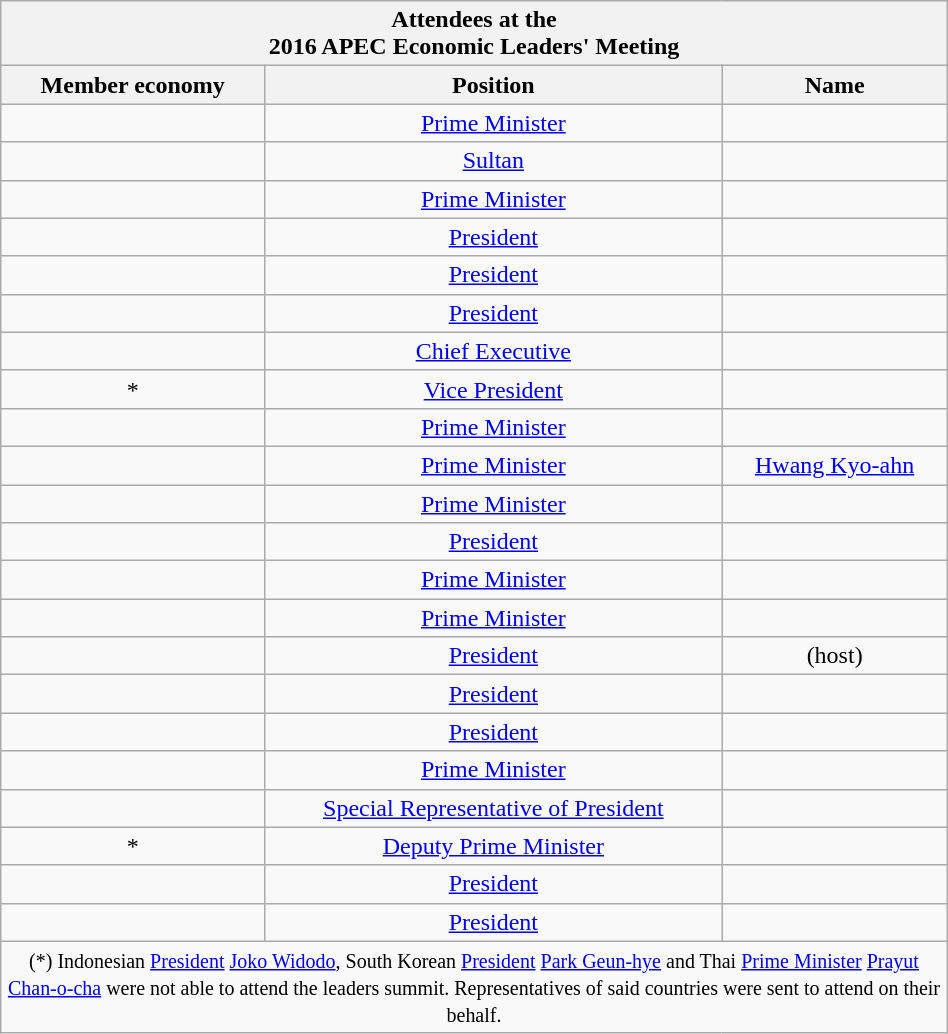<table class="wikitable collapsible sortable collapsed" style="margin-left: auto; margin-right: auto; text-align:center; width:50%;">
<tr>
<th colspan=4>Attendees at the<br>2016 APEC Economic Leaders' Meeting</th>
</tr>
<tr>
<th>Member economy</th>
<th>Position</th>
<th>Name</th>
</tr>
<tr>
<td></td>
<td><a href='#'>Prime Minister</a></td>
<td></td>
</tr>
<tr>
<td></td>
<td><a href='#'>Sultan</a></td>
<td></td>
</tr>
<tr>
<td></td>
<td><a href='#'>Prime Minister</a></td>
<td></td>
</tr>
<tr>
<td></td>
<td><a href='#'>President</a></td>
<td></td>
</tr>
<tr>
<td></td>
<td><a href='#'>President</a></td>
<td></td>
</tr>
<tr>
<td></td>
<td><a href='#'>President</a></td>
<td></td>
</tr>
<tr>
<td></td>
<td><a href='#'>Chief Executive</a></td>
<td></td>
</tr>
<tr>
<td>*</td>
<td><a href='#'>Vice President</a></td>
<td></td>
</tr>
<tr>
<td></td>
<td><a href='#'>Prime Minister</a></td>
<td></td>
</tr>
<tr>
<td></td>
<td><a href='#'>Prime Minister</a></td>
<td><a href='#'>Hwang Kyo-ahn</a></td>
</tr>
<tr>
<td></td>
<td><a href='#'>Prime Minister</a></td>
<td></td>
</tr>
<tr>
<td></td>
<td><a href='#'>President</a></td>
<td></td>
</tr>
<tr>
<td></td>
<td><a href='#'>Prime Minister</a></td>
<td></td>
</tr>
<tr>
<td></td>
<td><a href='#'>Prime Minister</a></td>
<td></td>
</tr>
<tr>
<td></td>
<td><a href='#'>President</a></td>
<td> (host)</td>
</tr>
<tr>
<td></td>
<td><a href='#'>President</a></td>
<td></td>
</tr>
<tr>
<td></td>
<td><a href='#'>President</a></td>
<td></td>
</tr>
<tr>
<td></td>
<td><a href='#'>Prime Minister</a></td>
<td></td>
</tr>
<tr>
<td></td>
<td><a href='#'>Special Representative of President</a></td>
<td></td>
</tr>
<tr>
<td>*</td>
<td><a href='#'>Deputy Prime Minister</a></td>
<td></td>
</tr>
<tr>
<td></td>
<td><a href='#'>President</a></td>
<td></td>
</tr>
<tr>
<td></td>
<td><a href='#'>President</a></td>
<td></td>
</tr>
<tr class="sortbottom">
<td colspan=3><small>(*) Indonesian <a href='#'>President</a> <a href='#'>Joko Widodo</a>, South Korean <a href='#'>President</a> <a href='#'>Park Geun-hye</a> and Thai <a href='#'>Prime Minister</a> <a href='#'>Prayut Chan-o-cha</a> were not able to attend the leaders summit. Representatives of said countries were sent to attend on their behalf.</small></td>
</tr>
</table>
